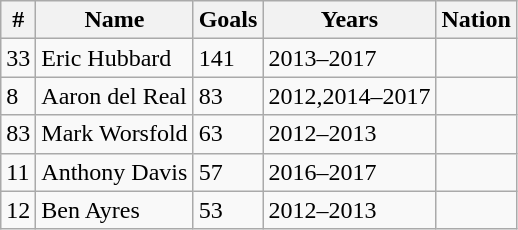<table class="wikitable sortable">
<tr>
<th>#</th>
<th>Name</th>
<th>Goals</th>
<th>Years</th>
<th>Nation</th>
</tr>
<tr>
<td>33</td>
<td>Eric Hubbard</td>
<td>141</td>
<td>2013–2017</td>
<td></td>
</tr>
<tr>
<td>8</td>
<td>Aaron del Real</td>
<td>83</td>
<td>2012,2014–2017</td>
<td></td>
</tr>
<tr>
<td>83</td>
<td>Mark Worsfold</td>
<td>63</td>
<td>2012–2013</td>
<td></td>
</tr>
<tr>
<td>11</td>
<td>Anthony Davis</td>
<td>57</td>
<td>2016–2017</td>
<td></td>
</tr>
<tr>
<td>12</td>
<td>Ben Ayres</td>
<td>53</td>
<td>2012–2013</td>
<td></td>
</tr>
</table>
